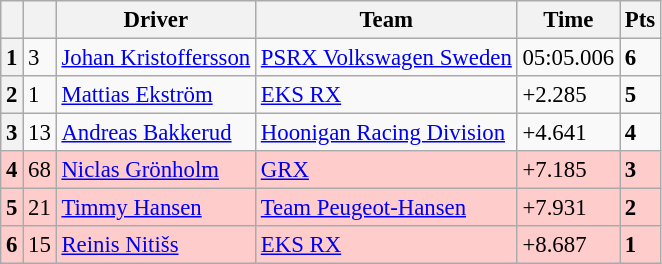<table class=wikitable style="font-size:95%">
<tr>
<th></th>
<th></th>
<th>Driver</th>
<th>Team</th>
<th>Time</th>
<th>Pts</th>
</tr>
<tr>
<th>1</th>
<td>3</td>
<td> <a href='#'>Johan Kristoffersson</a></td>
<td><a href='#'>PSRX Volkswagen Sweden</a></td>
<td>05:05.006</td>
<td><strong>6</strong></td>
</tr>
<tr>
<th>2</th>
<td>1</td>
<td> <a href='#'>Mattias Ekström</a></td>
<td><a href='#'>EKS RX</a></td>
<td>+2.285</td>
<td><strong>5</strong></td>
</tr>
<tr>
<th>3</th>
<td>13</td>
<td> <a href='#'>Andreas Bakkerud</a></td>
<td><a href='#'>Hoonigan Racing Division</a></td>
<td>+4.641</td>
<td><strong>4</strong></td>
</tr>
<tr>
<th style="background:#ffcccc;">4</th>
<td style="background:#ffcccc;">68</td>
<td style="background:#ffcccc;"> <a href='#'>Niclas Grönholm</a></td>
<td style="background:#ffcccc;"><a href='#'>GRX</a></td>
<td style="background:#ffcccc;">+7.185</td>
<td style="background:#ffcccc;"><strong>3</strong></td>
</tr>
<tr>
<th style="background:#ffcccc;">5</th>
<td style="background:#ffcccc;">21</td>
<td style="background:#ffcccc;"> <a href='#'>Timmy Hansen</a></td>
<td style="background:#ffcccc;"><a href='#'>Team Peugeot-Hansen</a></td>
<td style="background:#ffcccc;">+7.931</td>
<td style="background:#ffcccc;"><strong>2</strong></td>
</tr>
<tr>
<th style="background:#ffcccc;">6</th>
<td style="background:#ffcccc;">15</td>
<td style="background:#ffcccc;"> <a href='#'>Reinis Nitišs</a></td>
<td style="background:#ffcccc;"><a href='#'>EKS RX</a></td>
<td style="background:#ffcccc;">+8.687</td>
<td style="background:#ffcccc;"><strong>1</strong></td>
</tr>
</table>
